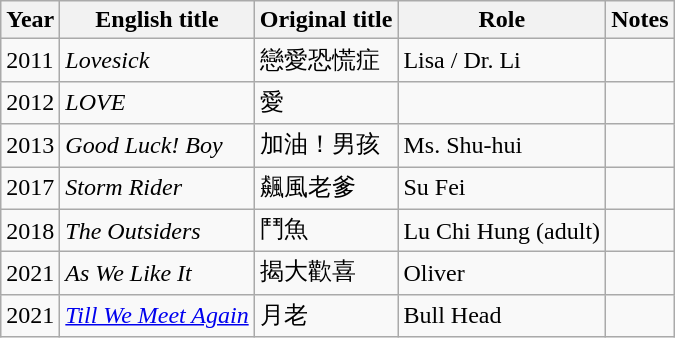<table class="wikitable sortable">
<tr>
<th>Year</th>
<th>English title</th>
<th>Original title</th>
<th>Role</th>
<th class="unsortable">Notes</th>
</tr>
<tr>
<td>2011</td>
<td><em>Lovesick</em></td>
<td>戀愛恐慌症</td>
<td>Lisa / Dr. Li</td>
<td></td>
</tr>
<tr>
<td>2012</td>
<td><em>LOVE</em></td>
<td>愛</td>
<td></td>
<td></td>
</tr>
<tr>
<td>2013</td>
<td><em>Good Luck! Boy</em></td>
<td>加油！男孩</td>
<td>Ms. Shu-hui</td>
<td></td>
</tr>
<tr>
<td>2017</td>
<td><em>Storm Rider</em></td>
<td>飆風老爹</td>
<td>Su Fei</td>
<td></td>
</tr>
<tr>
<td>2018</td>
<td><em>The Outsiders</em></td>
<td>鬥魚</td>
<td>Lu Chi Hung (adult)</td>
<td></td>
</tr>
<tr>
<td>2021</td>
<td><em>As We Like It</em></td>
<td>揭大歡喜</td>
<td>Oliver</td>
<td></td>
</tr>
<tr>
<td>2021</td>
<td><em><a href='#'>Till We Meet Again</a></em></td>
<td>月老</td>
<td>Bull Head</td>
<td></td>
</tr>
</table>
